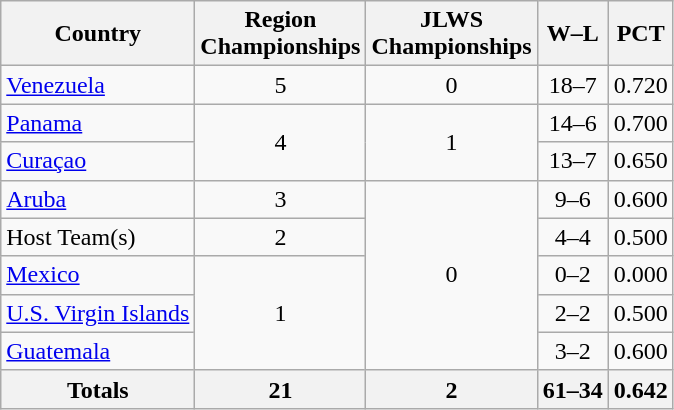<table class="wikitable">
<tr>
<th>Country</th>
<th>Region<br>Championships</th>
<th>JLWS<br>Championships</th>
<th>W–L</th>
<th>PCT</th>
</tr>
<tr>
<td> <a href='#'>Venezuela</a></td>
<td align=center>5</td>
<td align=center>0</td>
<td align=center>18–7</td>
<td align=center>0.720</td>
</tr>
<tr>
<td> <a href='#'>Panama</a></td>
<td align=center rowspan=2>4</td>
<td align=center rowspan=2>1</td>
<td align=center>14–6</td>
<td align=center>0.700</td>
</tr>
<tr>
<td> <a href='#'>Curaçao</a></td>
<td align=center>13–7</td>
<td align=center>0.650</td>
</tr>
<tr>
<td> <a href='#'>Aruba</a></td>
<td align=center>3</td>
<td align=center rowspan=5>0</td>
<td align=center>9–6</td>
<td align=center>0.600</td>
</tr>
<tr>
<td> Host Team(s)</td>
<td align=center>2</td>
<td align=center>4–4</td>
<td align=center>0.500</td>
</tr>
<tr>
<td> <a href='#'>Mexico</a></td>
<td align=center rowspan=3>1</td>
<td align=center>0–2</td>
<td align=center>0.000</td>
</tr>
<tr>
<td> <a href='#'>U.S. Virgin Islands</a></td>
<td align=center>2–2</td>
<td align=center>0.500</td>
</tr>
<tr>
<td> <a href='#'>Guatemala</a></td>
<td align=center>3–2</td>
<td align=center>0.600</td>
</tr>
<tr>
<th>Totals</th>
<th>21</th>
<th>2</th>
<th>61–34</th>
<th>0.642</th>
</tr>
</table>
